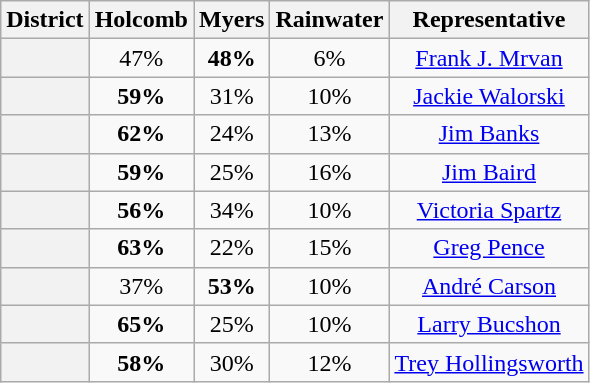<table class=wikitable>
<tr>
<th>District</th>
<th>Holcomb</th>
<th>Myers</th>
<th>Rainwater</th>
<th>Representative</th>
</tr>
<tr align=center>
<th></th>
<td>47%</td>
<td><strong>48%</strong></td>
<td>6%</td>
<td><a href='#'>Frank J. Mrvan</a></td>
</tr>
<tr align=center>
<th></th>
<td><strong>59%</strong></td>
<td>31%</td>
<td>10%</td>
<td><a href='#'>Jackie Walorski</a></td>
</tr>
<tr align=center>
<th></th>
<td><strong>62%</strong></td>
<td>24%</td>
<td>13%</td>
<td><a href='#'>Jim Banks</a></td>
</tr>
<tr align=center>
<th></th>
<td><strong>59%</strong></td>
<td>25%</td>
<td>16%</td>
<td><a href='#'>Jim Baird</a></td>
</tr>
<tr align=center>
<th></th>
<td><strong>56%</strong></td>
<td>34%</td>
<td>10%</td>
<td><a href='#'>Victoria Spartz</a></td>
</tr>
<tr align=center>
<th></th>
<td><strong>63%</strong></td>
<td>22%</td>
<td>15%</td>
<td><a href='#'>Greg Pence</a></td>
</tr>
<tr align=center>
<th></th>
<td>37%</td>
<td><strong>53%</strong></td>
<td>10%</td>
<td><a href='#'>André Carson</a></td>
</tr>
<tr align=center>
<th></th>
<td><strong>65%</strong></td>
<td>25%</td>
<td>10%</td>
<td><a href='#'>Larry Bucshon</a></td>
</tr>
<tr align=center>
<th></th>
<td><strong>58%</strong></td>
<td>30%</td>
<td>12%</td>
<td><a href='#'>Trey Hollingsworth</a></td>
</tr>
</table>
